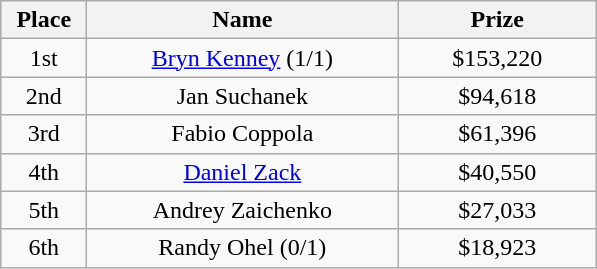<table class="wikitable">
<tr>
<th width="50">Place</th>
<th width="200">Name</th>
<th width="125">Prize</th>
</tr>
<tr>
<td align = "center">1st</td>
<td align = "center"><a href='#'>Bryn Kenney</a> (1/1)</td>
<td align = "center">$153,220</td>
</tr>
<tr>
<td align = "center">2nd</td>
<td align = "center">Jan Suchanek</td>
<td align = "center">$94,618</td>
</tr>
<tr>
<td align = "center">3rd</td>
<td align = "center">Fabio Coppola</td>
<td align = "center">$61,396</td>
</tr>
<tr>
<td align = "center">4th</td>
<td align = "center"><a href='#'>Daniel Zack</a></td>
<td align = "center">$40,550</td>
</tr>
<tr>
<td align = "center">5th</td>
<td align = "center">Andrey Zaichenko</td>
<td align = "center">$27,033</td>
</tr>
<tr>
<td align = "center">6th</td>
<td align = "center">Randy Ohel (0/1)</td>
<td align = "center">$18,923</td>
</tr>
</table>
